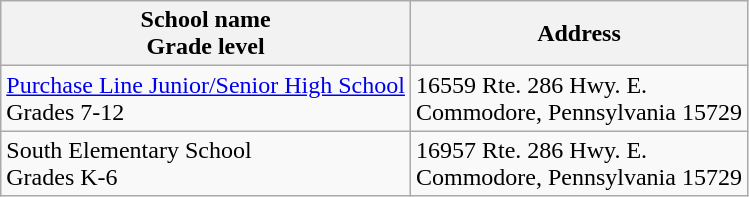<table class="wikitable">
<tr>
<th>School name<br>Grade level</th>
<th>Address</th>
</tr>
<tr>
<td><a href='#'>Purchase Line Junior/Senior High School</a><br>Grades 7-12</td>
<td>16559 Rte. 286 Hwy. E.<br>Commodore, Pennsylvania 15729</td>
</tr>
<tr>
<td>South Elementary School<br>Grades K-6</td>
<td>16957 Rte. 286 Hwy. E.<br>Commodore, Pennsylvania 15729</td>
</tr>
</table>
